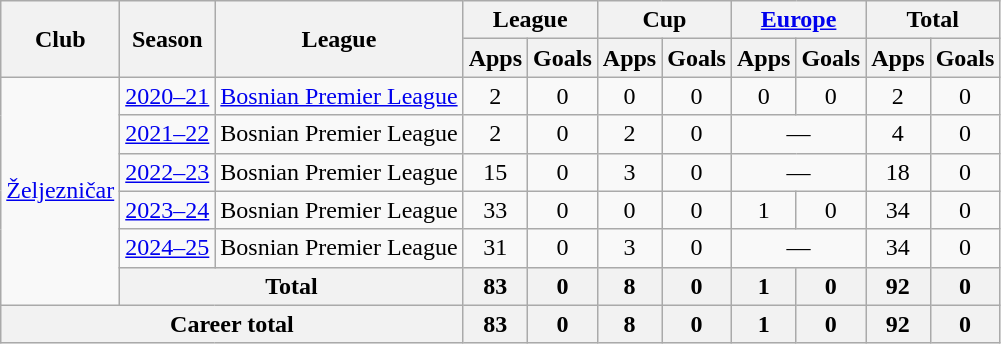<table class="wikitable" style="text-align:center">
<tr>
<th rowspan="2">Club</th>
<th rowspan="2">Season</th>
<th rowspan="2">League</th>
<th colspan="2">League</th>
<th colspan="2">Cup</th>
<th colspan="2"><a href='#'>Europe</a></th>
<th colspan="2">Total</th>
</tr>
<tr>
<th>Apps</th>
<th>Goals</th>
<th>Apps</th>
<th>Goals</th>
<th>Apps</th>
<th>Goals</th>
<th>Apps</th>
<th>Goals</th>
</tr>
<tr>
<td rowspan="6"><a href='#'>Željezničar</a></td>
<td><a href='#'>2020–21</a></td>
<td><a href='#'>Bosnian Premier League</a></td>
<td>2</td>
<td>0</td>
<td>0</td>
<td>0</td>
<td>0</td>
<td>0</td>
<td>2</td>
<td>0</td>
</tr>
<tr>
<td><a href='#'>2021–22</a></td>
<td>Bosnian Premier League</td>
<td>2</td>
<td>0</td>
<td>2</td>
<td>0</td>
<td colspan="2">—</td>
<td>4</td>
<td>0</td>
</tr>
<tr>
<td><a href='#'>2022–23</a></td>
<td>Bosnian Premier League</td>
<td>15</td>
<td>0</td>
<td>3</td>
<td>0</td>
<td colspan="2">—</td>
<td>18</td>
<td>0</td>
</tr>
<tr>
<td><a href='#'>2023–24</a></td>
<td>Bosnian Premier League</td>
<td>33</td>
<td>0</td>
<td>0</td>
<td>0</td>
<td>1</td>
<td>0</td>
<td>34</td>
<td>0</td>
</tr>
<tr>
<td><a href='#'>2024–25</a></td>
<td>Bosnian Premier League</td>
<td>31</td>
<td>0</td>
<td>3</td>
<td>0</td>
<td colspan="2">—</td>
<td>34</td>
<td>0</td>
</tr>
<tr>
<th colspan="2">Total</th>
<th>83</th>
<th>0</th>
<th>8</th>
<th>0</th>
<th>1</th>
<th>0</th>
<th>92</th>
<th>0</th>
</tr>
<tr>
<th colspan="3">Career total</th>
<th>83</th>
<th>0</th>
<th>8</th>
<th>0</th>
<th>1</th>
<th>0</th>
<th>92</th>
<th>0</th>
</tr>
</table>
